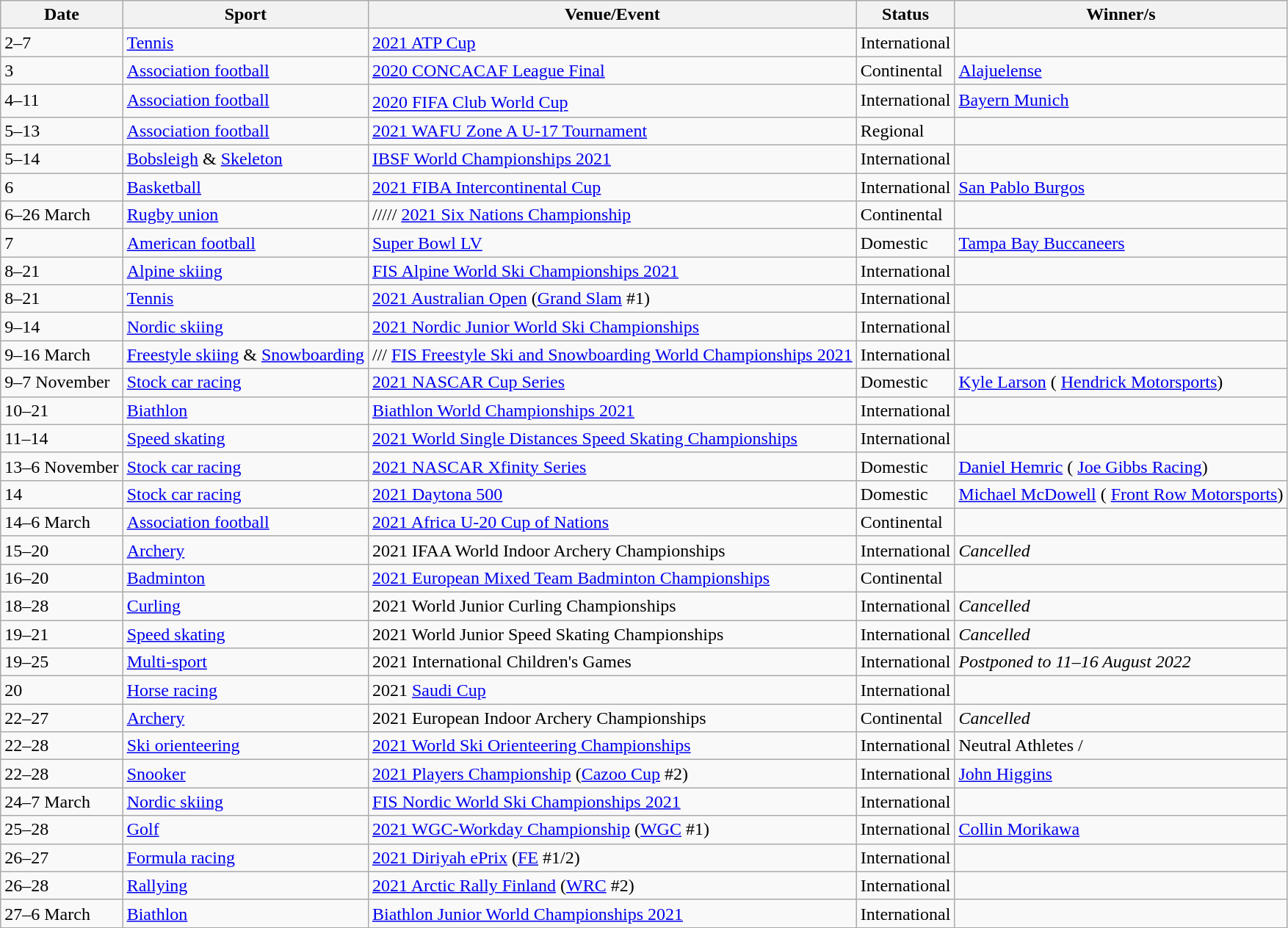<table class="wikitable source">
<tr>
<th>Date</th>
<th>Sport</th>
<th>Venue/Event</th>
<th>Status</th>
<th>Winner/s</th>
</tr>
<tr>
<td>2–7</td>
<td><a href='#'>Tennis</a></td>
<td> <a href='#'>2021 ATP Cup</a></td>
<td>International</td>
<td></td>
</tr>
<tr>
<td>3</td>
<td><a href='#'>Association football</a></td>
<td> <a href='#'>2020 CONCACAF League Final</a></td>
<td>Continental</td>
<td> <a href='#'>Alajuelense</a></td>
</tr>
<tr>
<td>4–11</td>
<td><a href='#'>Association football</a></td>
<td> <a href='#'>2020 FIFA Club World Cup</a><sup></sup></td>
<td>International</td>
<td> <a href='#'>Bayern Munich</a></td>
</tr>
<tr>
<td>5–13</td>
<td><a href='#'>Association football</a></td>
<td> <a href='#'>2021 WAFU Zone A U-17 Tournament</a></td>
<td>Regional</td>
<td></td>
</tr>
<tr>
<td>5–14</td>
<td><a href='#'>Bobsleigh</a> & <a href='#'>Skeleton</a></td>
<td> <a href='#'>IBSF World Championships 2021</a></td>
<td>International</td>
<td></td>
</tr>
<tr>
<td>6</td>
<td><a href='#'>Basketball</a></td>
<td> <a href='#'>2021 FIBA Intercontinental Cup</a></td>
<td>International</td>
<td> <a href='#'>San Pablo Burgos</a></td>
</tr>
<tr>
<td>6–26 March</td>
<td><a href='#'>Rugby union</a></td>
<td>///// <a href='#'>2021 Six Nations Championship</a></td>
<td>Continental</td>
<td></td>
</tr>
<tr>
<td>7</td>
<td><a href='#'>American football</a></td>
<td> <a href='#'>Super Bowl LV</a></td>
<td>Domestic</td>
<td> <a href='#'>Tampa Bay Buccaneers</a></td>
</tr>
<tr>
<td>8–21</td>
<td><a href='#'>Alpine skiing</a></td>
<td> <a href='#'>FIS Alpine World Ski Championships 2021</a></td>
<td>International</td>
<td></td>
</tr>
<tr>
<td>8–21</td>
<td><a href='#'>Tennis</a></td>
<td> <a href='#'>2021 Australian Open</a> (<a href='#'>Grand Slam</a> #1)</td>
<td>International</td>
<td></td>
</tr>
<tr>
<td>9–14</td>
<td><a href='#'>Nordic skiing</a></td>
<td> <a href='#'>2021 Nordic Junior World Ski Championships</a></td>
<td>International</td>
<td></td>
</tr>
<tr>
<td>9–16 March</td>
<td><a href='#'>Freestyle skiing</a> & <a href='#'>Snowboarding</a></td>
<td>/// <a href='#'>FIS Freestyle Ski and Snowboarding World Championships 2021</a></td>
<td>International</td>
<td></td>
</tr>
<tr>
<td>9–7 November</td>
<td><a href='#'>Stock car racing</a></td>
<td> <a href='#'>2021 NASCAR Cup Series</a></td>
<td>Domestic</td>
<td> <a href='#'>Kyle Larson</a> ( <a href='#'>Hendrick Motorsports</a>)</td>
</tr>
<tr>
<td>10–21</td>
<td><a href='#'>Biathlon</a></td>
<td> <a href='#'>Biathlon World Championships 2021</a></td>
<td>International</td>
<td></td>
</tr>
<tr>
<td>11–14</td>
<td><a href='#'>Speed skating</a></td>
<td> <a href='#'>2021 World Single Distances Speed Skating Championships</a></td>
<td>International</td>
<td></td>
</tr>
<tr>
<td>13–6 November</td>
<td><a href='#'>Stock car racing</a></td>
<td> <a href='#'>2021 NASCAR Xfinity Series</a></td>
<td>Domestic</td>
<td> <a href='#'>Daniel Hemric</a> ( <a href='#'>Joe Gibbs Racing</a>)</td>
</tr>
<tr>
<td>14</td>
<td><a href='#'>Stock car racing</a></td>
<td> <a href='#'>2021 Daytona 500</a></td>
<td>Domestic</td>
<td> <a href='#'>Michael McDowell</a> ( <a href='#'>Front Row Motorsports</a>)</td>
</tr>
<tr>
<td>14–6 March</td>
<td><a href='#'>Association football</a></td>
<td> <a href='#'>2021 Africa U-20 Cup of Nations</a></td>
<td>Continental</td>
<td></td>
</tr>
<tr>
<td>15–20</td>
<td><a href='#'>Archery</a></td>
<td> 2021 IFAA World Indoor Archery Championships</td>
<td>International</td>
<td><em>Cancelled</em></td>
</tr>
<tr>
<td>16–20</td>
<td><a href='#'>Badminton</a></td>
<td> <a href='#'>2021 European Mixed Team Badminton Championships</a></td>
<td>Continental</td>
<td></td>
</tr>
<tr>
<td>18–28</td>
<td><a href='#'>Curling</a></td>
<td> 2021 World Junior Curling Championships</td>
<td>International</td>
<td><em>Cancelled</em></td>
</tr>
<tr>
<td>19–21</td>
<td><a href='#'>Speed skating</a></td>
<td> 2021 World Junior Speed Skating Championships</td>
<td>International</td>
<td><em>Cancelled</em></td>
</tr>
<tr>
<td>19–25</td>
<td><a href='#'>Multi-sport</a></td>
<td> 2021 International Children's Games</td>
<td>International</td>
<td><em>Postponed to 11–16 August 2022</em></td>
</tr>
<tr>
<td>20</td>
<td><a href='#'>Horse racing</a></td>
<td> 2021 <a href='#'>Saudi Cup</a></td>
<td>International</td>
<td></td>
</tr>
<tr>
<td>22–27</td>
<td><a href='#'>Archery</a></td>
<td> 2021 European Indoor Archery Championships</td>
<td>Continental</td>
<td><em>Cancelled</em></td>
</tr>
<tr>
<td>22–28</td>
<td><a href='#'>Ski orienteering</a></td>
<td> <a href='#'>2021 World Ski Orienteering Championships</a></td>
<td>International</td>
<td>Neutral Athletes / </td>
</tr>
<tr>
<td>22–28</td>
<td><a href='#'>Snooker</a></td>
<td> <a href='#'>2021 Players Championship</a> (<a href='#'>Cazoo Cup</a> #2)</td>
<td>International</td>
<td> <a href='#'>John Higgins</a></td>
</tr>
<tr>
<td>24–7 March</td>
<td><a href='#'>Nordic skiing</a></td>
<td> <a href='#'>FIS Nordic World Ski Championships 2021</a></td>
<td>International</td>
<td></td>
</tr>
<tr>
<td>25–28</td>
<td><a href='#'>Golf</a></td>
<td> <a href='#'>2021 WGC-Workday Championship</a> (<a href='#'>WGC</a> #1)</td>
<td>International</td>
<td> <a href='#'>Collin Morikawa</a></td>
</tr>
<tr>
<td>26–27</td>
<td><a href='#'>Formula racing</a></td>
<td> <a href='#'>2021 Diriyah ePrix</a> (<a href='#'>FE</a> #1/2)</td>
<td>International</td>
<td></td>
</tr>
<tr>
<td>26–28</td>
<td><a href='#'>Rallying</a></td>
<td> <a href='#'>2021 Arctic Rally Finland</a> (<a href='#'>WRC</a> #2)</td>
<td>International</td>
<td></td>
</tr>
<tr>
<td>27–6 March</td>
<td><a href='#'>Biathlon</a></td>
<td> <a href='#'>Biathlon Junior World Championships 2021</a></td>
<td>International</td>
<td></td>
</tr>
</table>
